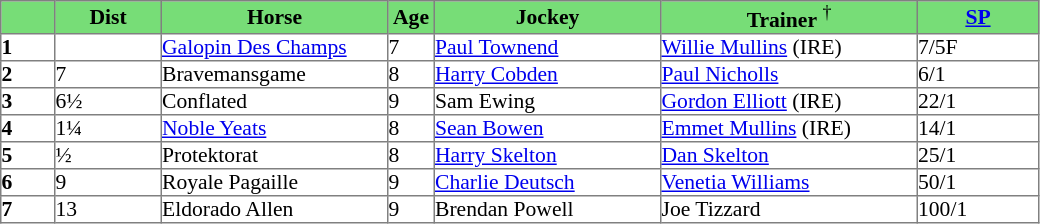<table border="1" cellpadding="0" style="border-collapse: collapse; font-size:90%">
<tr bgcolor="#77dd77" align="center">
<td width="35px"></td>
<td width="70px"><strong>Dist</strong></td>
<td width="150px"><strong>Horse</strong></td>
<td width="30px"><strong>Age</strong></td>
<td width="150px"><strong>Jockey</strong></td>
<td width="170px"><strong>Trainer</strong> <sup>†</sup></td>
<td width="80px"><strong><a href='#'>SP</a></strong></td>
</tr>
<tr>
<td><strong>1</strong></td>
<td></td>
<td><a href='#'>Galopin Des Champs</a></td>
<td>7</td>
<td><a href='#'>Paul Townend</a></td>
<td><a href='#'>Willie Mullins</a> (IRE)</td>
<td>7/5F</td>
</tr>
<tr>
<td><strong>2</strong></td>
<td>7</td>
<td>Bravemansgame</td>
<td>8</td>
<td><a href='#'>Harry Cobden</a></td>
<td><a href='#'>Paul Nicholls</a></td>
<td>6/1</td>
</tr>
<tr>
<td><strong>3</strong></td>
<td>6½</td>
<td>Conflated</td>
<td>9</td>
<td>Sam Ewing</td>
<td><a href='#'>Gordon Elliott</a> (IRE)</td>
<td>22/1</td>
</tr>
<tr>
<td><strong>4</strong></td>
<td>1¼</td>
<td><a href='#'>Noble Yeats</a></td>
<td>8</td>
<td><a href='#'>Sean Bowen</a></td>
<td><a href='#'>Emmet Mullins</a> (IRE)</td>
<td>14/1</td>
</tr>
<tr>
<td><strong>5</strong></td>
<td>½</td>
<td>Protektorat</td>
<td>8</td>
<td><a href='#'>Harry Skelton</a></td>
<td><a href='#'>Dan Skelton</a></td>
<td>25/1</td>
</tr>
<tr>
<td><strong>6</strong></td>
<td>9</td>
<td>Royale Pagaille</td>
<td>9</td>
<td><a href='#'>Charlie Deutsch</a></td>
<td><a href='#'>Venetia Williams</a></td>
<td>50/1</td>
</tr>
<tr>
<td><strong>7</strong></td>
<td>13</td>
<td>Eldorado Allen</td>
<td>9</td>
<td>Brendan Powell</td>
<td>Joe Tizzard</td>
<td>100/1</td>
</tr>
</table>
